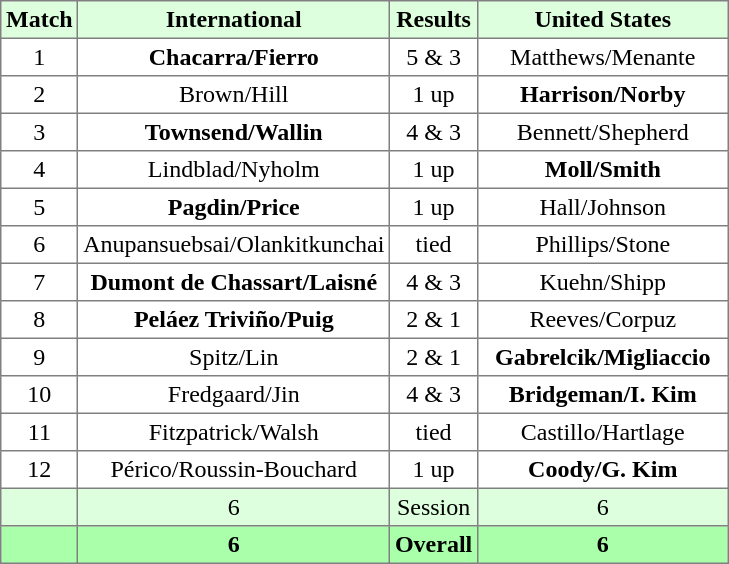<table border="1" cellpadding="3" style="border-collapse:collapse; text-align:center;">
<tr style="background:#ddffdd;">
<th>Match</th>
<th width="160">International</th>
<th>Results</th>
<th width="160">United States</th>
</tr>
<tr>
<td>1</td>
<td><strong>Chacarra/Fierro</strong></td>
<td>5 & 3</td>
<td>Matthews/Menante</td>
</tr>
<tr>
<td>2</td>
<td>Brown/Hill</td>
<td>1 up</td>
<td><strong>Harrison/Norby</strong></td>
</tr>
<tr>
<td>3</td>
<td><strong>Townsend/Wallin</strong></td>
<td>4 & 3</td>
<td>Bennett/Shepherd</td>
</tr>
<tr>
<td>4</td>
<td>Lindblad/Nyholm</td>
<td>1 up</td>
<td><strong>Moll/Smith</strong></td>
</tr>
<tr>
<td>5</td>
<td><strong>Pagdin/Price</strong></td>
<td>1 up</td>
<td>Hall/Johnson</td>
</tr>
<tr>
<td>6</td>
<td>Anupansuebsai/Olankitkunchai</td>
<td>tied</td>
<td>Phillips/Stone</td>
</tr>
<tr>
<td>7</td>
<td><strong>Dumont de Chassart/Laisné</strong></td>
<td>4 & 3</td>
<td>Kuehn/Shipp</td>
</tr>
<tr>
<td>8</td>
<td><strong>Peláez Triviño/Puig</strong></td>
<td>2 & 1</td>
<td>Reeves/Corpuz</td>
</tr>
<tr>
<td>9</td>
<td>Spitz/Lin</td>
<td>2 & 1</td>
<td><strong>Gabrelcik/Migliaccio</strong></td>
</tr>
<tr>
<td>10</td>
<td>Fredgaard/Jin</td>
<td>4 & 3</td>
<td><strong>Bridgeman/I. Kim</strong></td>
</tr>
<tr>
<td>11</td>
<td>Fitzpatrick/Walsh</td>
<td>tied</td>
<td>Castillo/Hartlage</td>
</tr>
<tr>
<td>12</td>
<td>Périco/Roussin-Bouchard</td>
<td>1 up</td>
<td><strong>Coody/G. Kim</strong></td>
</tr>
<tr style="background:#ddffdd;">
<td></td>
<td>6</td>
<td>Session</td>
<td>6</td>
</tr>
<tr style="background:#aaffaa;">
<th></th>
<th>6</th>
<th>Overall</th>
<th>6</th>
</tr>
</table>
